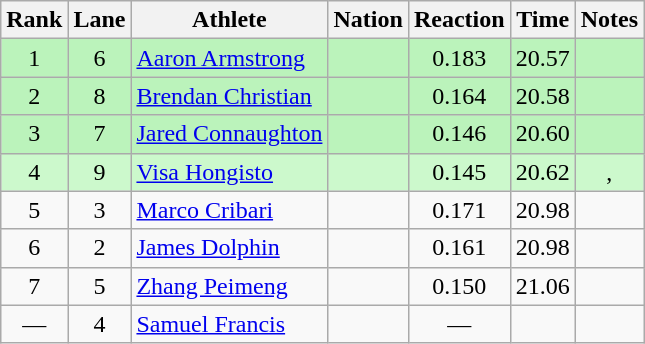<table class="wikitable sortable" style="text-align:center">
<tr>
<th>Rank</th>
<th>Lane</th>
<th>Athlete</th>
<th>Nation</th>
<th>Reaction</th>
<th>Time</th>
<th>Notes</th>
</tr>
<tr bgcolor=bbf3bb>
<td>1</td>
<td>6</td>
<td align=left><a href='#'>Aaron Armstrong</a></td>
<td align=left></td>
<td>0.183</td>
<td>20.57</td>
<td></td>
</tr>
<tr bgcolor=bbf3bb>
<td>2</td>
<td>8</td>
<td align=left><a href='#'>Brendan Christian</a></td>
<td align=left></td>
<td>0.164</td>
<td>20.58</td>
<td></td>
</tr>
<tr bgcolor=bbf3bb>
<td>3</td>
<td>7</td>
<td align=left><a href='#'>Jared Connaughton</a></td>
<td align=left></td>
<td>0.146</td>
<td>20.60</td>
<td></td>
</tr>
<tr bgcolor=ccf9cc>
<td>4</td>
<td>9</td>
<td align=left><a href='#'>Visa Hongisto</a></td>
<td align=left></td>
<td>0.145</td>
<td>20.62</td>
<td>, </td>
</tr>
<tr>
<td>5</td>
<td>3</td>
<td align=left><a href='#'>Marco Cribari</a></td>
<td align=left></td>
<td>0.171</td>
<td>20.98</td>
<td></td>
</tr>
<tr>
<td>6</td>
<td>2</td>
<td align=left><a href='#'>James Dolphin</a></td>
<td align=left></td>
<td>0.161</td>
<td>20.98</td>
<td></td>
</tr>
<tr>
<td>7</td>
<td>5</td>
<td align=left><a href='#'>Zhang Peimeng</a></td>
<td align=left></td>
<td>0.150</td>
<td>21.06</td>
<td></td>
</tr>
<tr>
<td data-sort-value=8>—</td>
<td>4</td>
<td align=left><a href='#'>Samuel Francis</a></td>
<td align=left></td>
<td data-sort-value=1.000>—</td>
<td data-sort-value=99.99></td>
<td></td>
</tr>
</table>
